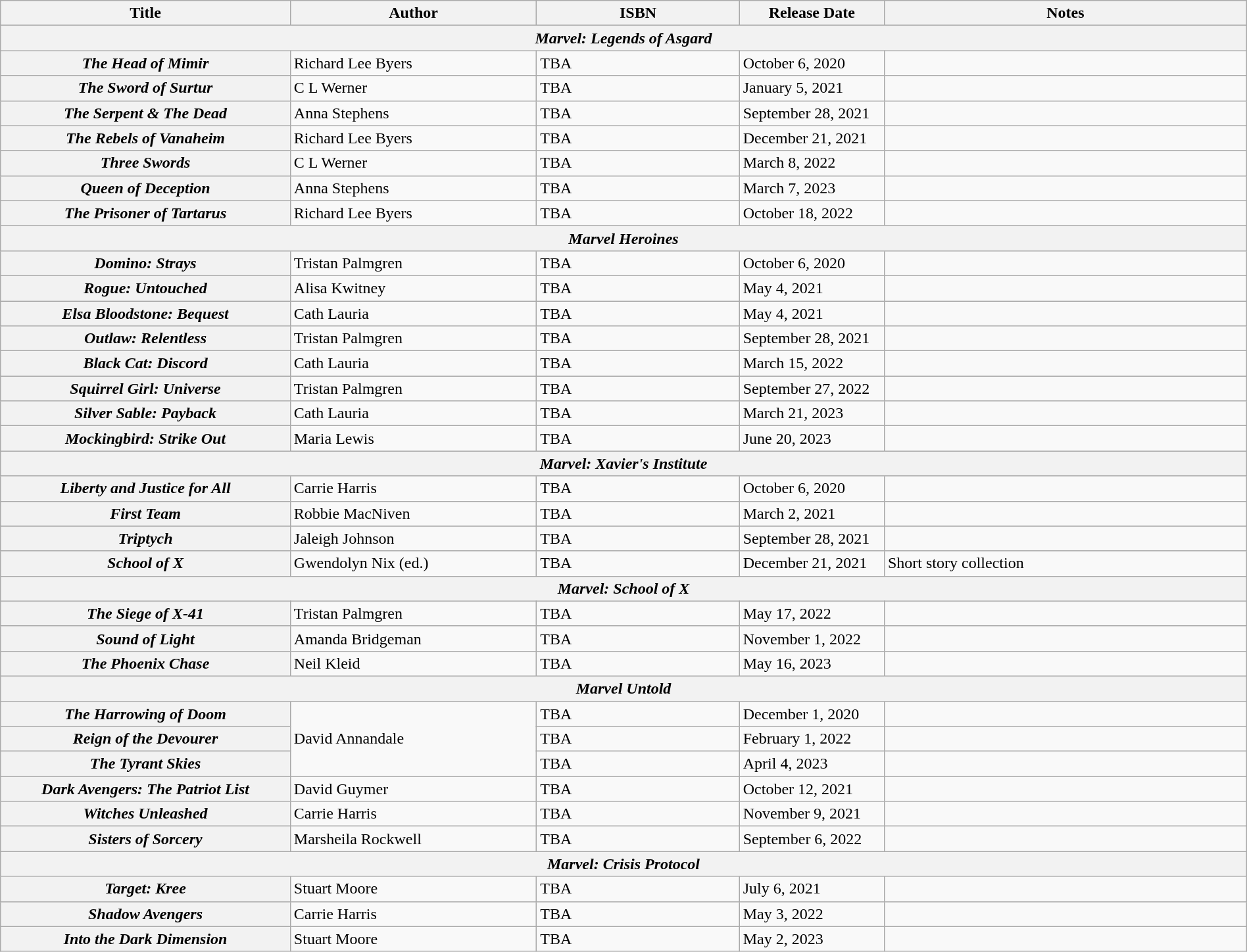<table class="wikitable" width="100%">
<tr>
<th width="20%">Title</th>
<th width="17%">Author</th>
<th width="14%">ISBN</th>
<th width="10%">Release Date</th>
<th width="25%">Notes</th>
</tr>
<tr>
<th colspan="5"><em>Marvel: Legends of Asgard</em></th>
</tr>
<tr>
<th><em>The Head of Mimir</em></th>
<td>Richard Lee Byers</td>
<td>TBA</td>
<td>October 6, 2020</td>
<td></td>
</tr>
<tr>
<th><em>The Sword of Surtur</em></th>
<td>C L Werner</td>
<td>TBA</td>
<td>January 5, 2021</td>
<td></td>
</tr>
<tr>
<th><em>The Serpent & The Dead</em></th>
<td>Anna Stephens</td>
<td>TBA</td>
<td>September 28, 2021</td>
<td></td>
</tr>
<tr>
<th><em>The Rebels of Vanaheim</em></th>
<td>Richard Lee Byers</td>
<td>TBA</td>
<td>December 21, 2021</td>
<td></td>
</tr>
<tr>
<th><em>Three Swords</em></th>
<td>C L Werner</td>
<td>TBA</td>
<td>March 8, 2022</td>
<td></td>
</tr>
<tr>
<th><em>Queen of Deception</em></th>
<td>Anna Stephens</td>
<td>TBA</td>
<td>March 7, 2023</td>
<td></td>
</tr>
<tr>
<th><em>The Prisoner of Tartarus</em></th>
<td>Richard Lee Byers</td>
<td>TBA</td>
<td>October 18, 2022</td>
<td></td>
</tr>
<tr>
<th colspan="5"><em>Marvel Heroines</em></th>
</tr>
<tr>
<th><em>Domino: Strays</em></th>
<td>Tristan Palmgren</td>
<td>TBA</td>
<td>October 6, 2020</td>
<td></td>
</tr>
<tr>
<th><em>Rogue: Untouched</em></th>
<td>Alisa Kwitney</td>
<td>TBA</td>
<td>May 4, 2021</td>
<td></td>
</tr>
<tr>
<th><em>Elsa Bloodstone: Bequest</em></th>
<td>Cath Lauria</td>
<td>TBA</td>
<td>May 4, 2021</td>
<td></td>
</tr>
<tr>
<th><em>Outlaw: Relentless</em></th>
<td>Tristan Palmgren</td>
<td>TBA</td>
<td>September 28, 2021</td>
<td></td>
</tr>
<tr>
<th><em>Black Cat: Discord</em></th>
<td>Cath Lauria</td>
<td>TBA</td>
<td>March 15, 2022</td>
<td></td>
</tr>
<tr>
<th><em>Squirrel Girl: Universe</em></th>
<td>Tristan Palmgren</td>
<td>TBA</td>
<td>September 27, 2022</td>
<td></td>
</tr>
<tr>
<th><em>Silver Sable: Payback</em></th>
<td>Cath Lauria</td>
<td>TBA</td>
<td>March 21, 2023</td>
<td></td>
</tr>
<tr>
<th><em>Mockingbird: Strike Out</em></th>
<td>Maria Lewis</td>
<td>TBA</td>
<td>June 20, 2023</td>
<td></td>
</tr>
<tr>
<th colspan="5"><em>Marvel: Xavier's Institute</em></th>
</tr>
<tr>
<th><em>Liberty and Justice for All</em></th>
<td>Carrie Harris</td>
<td>TBA</td>
<td>October 6, 2020</td>
<td></td>
</tr>
<tr>
<th><em>First Team</em></th>
<td>Robbie MacNiven</td>
<td>TBA</td>
<td>March 2, 2021</td>
<td></td>
</tr>
<tr>
<th><em>Triptych</em></th>
<td>Jaleigh Johnson</td>
<td>TBA</td>
<td>September 28, 2021</td>
<td></td>
</tr>
<tr>
<th><em>School of X</em></th>
<td>Gwendolyn Nix (ed.)</td>
<td>TBA</td>
<td>December 21, 2021</td>
<td>Short story collection</td>
</tr>
<tr>
<th colspan="5"><em>Marvel: School of X</em></th>
</tr>
<tr>
<th><em>The Siege of X-41</em></th>
<td>Tristan Palmgren</td>
<td>TBA</td>
<td>May 17, 2022</td>
<td></td>
</tr>
<tr>
<th><em>Sound of Light</em></th>
<td>Amanda Bridgeman</td>
<td>TBA</td>
<td>November 1, 2022</td>
<td></td>
</tr>
<tr>
<th><em>The Phoenix Chase</em></th>
<td>Neil Kleid</td>
<td>TBA</td>
<td>May 16, 2023</td>
<td></td>
</tr>
<tr>
<th colspan="5"><em>Marvel Untold</em></th>
</tr>
<tr>
<th><em>The Harrowing of Doom</em></th>
<td rowspan="3">David Annandale</td>
<td>TBA</td>
<td>December 1, 2020</td>
<td></td>
</tr>
<tr>
<th><em>Reign of the Devourer</em></th>
<td>TBA</td>
<td>February 1, 2022</td>
<td></td>
</tr>
<tr>
<th><em>The Tyrant Skies</em></th>
<td>TBA</td>
<td>April 4, 2023</td>
<td></td>
</tr>
<tr>
<th><em>Dark Avengers: The Patriot List</em></th>
<td>David Guymer</td>
<td>TBA</td>
<td>October 12, 2021</td>
<td></td>
</tr>
<tr>
<th><em>Witches Unleashed</em></th>
<td>Carrie Harris</td>
<td>TBA</td>
<td>November 9, 2021</td>
<td></td>
</tr>
<tr>
<th><em>Sisters of Sorcery</em></th>
<td>Marsheila Rockwell</td>
<td>TBA</td>
<td>September 6, 2022</td>
<td></td>
</tr>
<tr>
<th colspan="5"><em>Marvel: Crisis Protocol</em></th>
</tr>
<tr>
<th><em>Target: Kree</em></th>
<td>Stuart Moore</td>
<td>TBA</td>
<td>July 6, 2021</td>
<td></td>
</tr>
<tr>
<th><em>Shadow Avengers</em></th>
<td>Carrie Harris</td>
<td>TBA</td>
<td>May 3, 2022</td>
<td></td>
</tr>
<tr>
<th><em>Into the Dark Dimension</em></th>
<td>Stuart Moore</td>
<td>TBA</td>
<td>May 2, 2023</td>
<td></td>
</tr>
</table>
